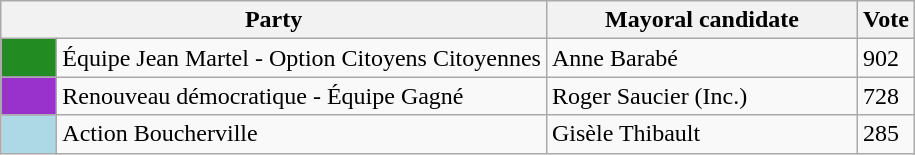<table class="wikitable">
<tr>
<th bgcolor="#DDDDFF" width="230px" colspan="2">Party</th>
<th bgcolor="#DDDDFF" width="200px">Mayoral candidate</th>
<th bgcolor="#DDDDFF" width="30px">Vote</th>
</tr>
<tr>
<td bgcolor="#228B22" width="30px"> </td>
<td>Équipe Jean Martel - Option Citoyens Citoyennes</td>
<td>Anne Barabé</td>
<td>902</td>
</tr>
<tr>
<td bgcolor="#9932CC" width="30px"> </td>
<td>Renouveau démocratique - Équipe Gagné</td>
<td>Roger Saucier (Inc.)</td>
<td>728</td>
</tr>
<tr>
<td bgcolor="#ADD8E6" width="30px"> </td>
<td>Action Boucherville</td>
<td>Gisèle Thibault</td>
<td>285</td>
</tr>
</table>
